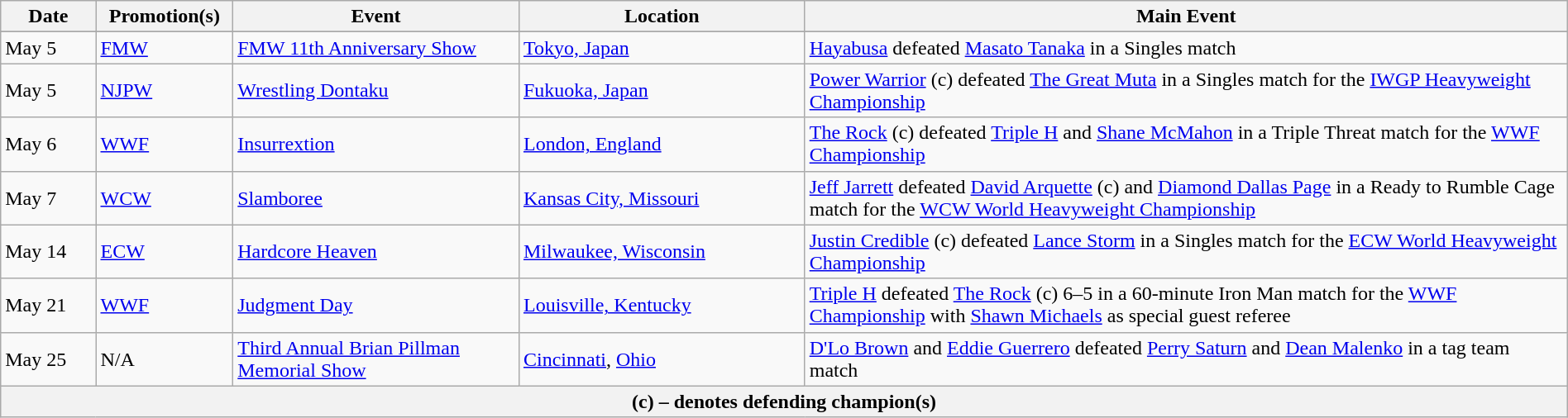<table class="wikitable" style="width:100%;">
<tr>
<th width="5%">Date</th>
<th width="5%">Promotion(s)</th>
<th style="width:15%;">Event</th>
<th style="width:15%;">Location</th>
<th style="width:40%;">Main Event</th>
</tr>
<tr style="width:20%;" |Notes>
</tr>
<tr>
<td>May 5</td>
<td><a href='#'>FMW</a></td>
<td><a href='#'>FMW 11th Anniversary Show</a></td>
<td><a href='#'>Tokyo, Japan</a></td>
<td><a href='#'>Hayabusa</a> defeated <a href='#'>Masato Tanaka</a> in a Singles match</td>
</tr>
<tr>
<td>May 5</td>
<td><a href='#'>NJPW</a></td>
<td><a href='#'>Wrestling Dontaku</a></td>
<td><a href='#'>Fukuoka, Japan</a></td>
<td><a href='#'>Power Warrior</a> (c) defeated <a href='#'>The Great Muta</a> in a Singles match for the <a href='#'>IWGP Heavyweight Championship</a></td>
</tr>
<tr>
<td>May 6</td>
<td><a href='#'>WWF</a></td>
<td><a href='#'>Insurrextion</a></td>
<td><a href='#'>London, England</a></td>
<td><a href='#'>The Rock</a> (c) defeated <a href='#'>Triple H</a> and <a href='#'>Shane McMahon</a> in a Triple Threat match for the <a href='#'>WWF Championship</a></td>
</tr>
<tr>
<td>May 7</td>
<td><a href='#'>WCW</a></td>
<td><a href='#'>Slamboree</a></td>
<td><a href='#'>Kansas City, Missouri</a></td>
<td><a href='#'>Jeff Jarrett</a> defeated <a href='#'>David Arquette</a> (c) and <a href='#'>Diamond Dallas Page</a> in a 	Ready to Rumble Cage match for the <a href='#'>WCW World Heavyweight Championship</a></td>
</tr>
<tr>
<td>May 14</td>
<td><a href='#'>ECW</a></td>
<td><a href='#'>Hardcore Heaven</a></td>
<td><a href='#'>Milwaukee, Wisconsin</a></td>
<td><a href='#'>Justin Credible</a> (c) defeated <a href='#'>Lance Storm</a> in a Singles match for the <a href='#'>ECW World Heavyweight Championship</a></td>
</tr>
<tr>
<td>May 21</td>
<td><a href='#'>WWF</a></td>
<td><a href='#'>Judgment Day</a></td>
<td><a href='#'>Louisville, Kentucky</a></td>
<td><a href='#'>Triple H</a> defeated <a href='#'>The Rock</a> (c) 6–5 in a 60-minute Iron Man match for the <a href='#'>WWF Championship</a> with <a href='#'>Shawn Michaels</a> as special guest referee</td>
</tr>
<tr>
<td>May 25</td>
<td>N/A</td>
<td><a href='#'>Third Annual Brian Pillman Memorial Show</a></td>
<td><a href='#'>Cincinnati</a>, <a href='#'>Ohio</a></td>
<td><a href='#'>D'Lo Brown</a> and <a href='#'>Eddie Guerrero</a> defeated <a href='#'>Perry Saturn</a> and <a href='#'>Dean Malenko</a> in a tag team match</td>
</tr>
<tr>
<th colspan="6">(c) – denotes defending champion(s)</th>
</tr>
</table>
